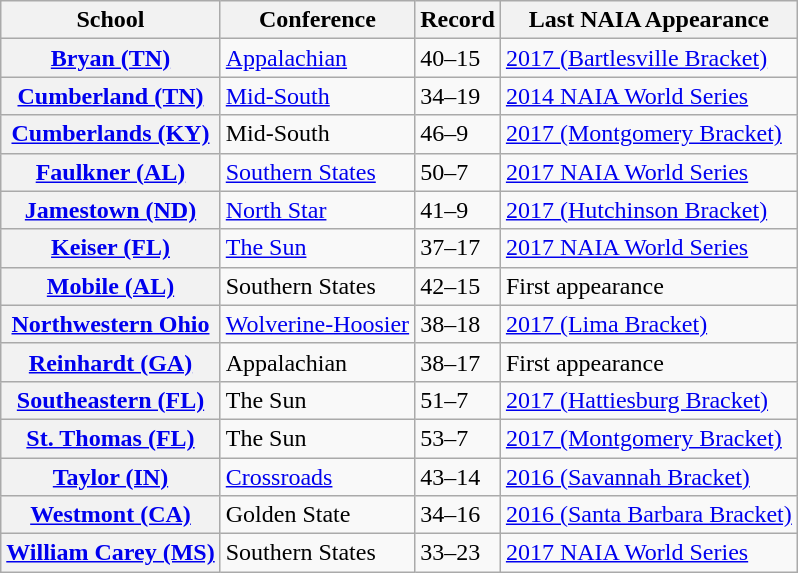<table class = "wikitable sortable plainrowheaders">
<tr>
<th>School</th>
<th>Conference</th>
<th>Record</th>
<th>Last NAIA Appearance</th>
</tr>
<tr>
<th scope="row"><a href='#'>Bryan (TN)</a></th>
<td><a href='#'>Appalachian</a></td>
<td>40–15</td>
<td><a href='#'>2017 (Bartlesville Bracket)</a></td>
</tr>
<tr>
<th scope="row"><a href='#'>Cumberland (TN)</a></th>
<td><a href='#'>Mid-South</a></td>
<td>34–19</td>
<td><a href='#'>2014 NAIA World Series</a></td>
</tr>
<tr>
<th scope="row"><a href='#'>Cumberlands (KY)</a></th>
<td>Mid-South</td>
<td>46–9</td>
<td><a href='#'>2017 (Montgomery Bracket)</a></td>
</tr>
<tr>
<th scope="row"><a href='#'>Faulkner (AL)</a></th>
<td><a href='#'>Southern States</a></td>
<td>50–7</td>
<td><a href='#'>2017 NAIA World Series</a></td>
</tr>
<tr>
<th scope="row"><a href='#'>Jamestown (ND)</a></th>
<td><a href='#'>North Star</a></td>
<td>41–9</td>
<td><a href='#'>2017 (Hutchinson Bracket)</a></td>
</tr>
<tr>
<th scope="row"><a href='#'>Keiser (FL)</a></th>
<td><a href='#'>The Sun</a></td>
<td>37–17</td>
<td><a href='#'>2017 NAIA World Series</a></td>
</tr>
<tr>
<th scope="row"><a href='#'>Mobile (AL)</a></th>
<td>Southern States</td>
<td>42–15</td>
<td>First appearance</td>
</tr>
<tr>
<th scope="row"><a href='#'>Northwestern Ohio</a></th>
<td><a href='#'>Wolverine-Hoosier</a></td>
<td>38–18</td>
<td><a href='#'>2017 (Lima Bracket)</a></td>
</tr>
<tr>
<th scope="row"><a href='#'>Reinhardt (GA)</a></th>
<td>Appalachian</td>
<td>38–17</td>
<td>First appearance</td>
</tr>
<tr>
<th scope="row"><a href='#'>Southeastern (FL)</a></th>
<td>The Sun</td>
<td>51–7</td>
<td><a href='#'>2017 (Hattiesburg Bracket)</a></td>
</tr>
<tr>
<th scope="row"><a href='#'>St. Thomas (FL)</a></th>
<td>The Sun</td>
<td>53–7</td>
<td><a href='#'>2017 (Montgomery Bracket)</a></td>
</tr>
<tr>
<th scope="row"><a href='#'>Taylor (IN)</a></th>
<td><a href='#'>Crossroads</a></td>
<td>43–14</td>
<td><a href='#'>2016 (Savannah Bracket)</a></td>
</tr>
<tr>
<th scope="row"><a href='#'>Westmont (CA)</a></th>
<td>Golden State</td>
<td>34–16</td>
<td><a href='#'>2016 (Santa Barbara Bracket)</a></td>
</tr>
<tr>
<th scope="row"><a href='#'>William Carey (MS)</a></th>
<td>Southern States</td>
<td>33–23</td>
<td><a href='#'>2017 NAIA World Series</a></td>
</tr>
</table>
